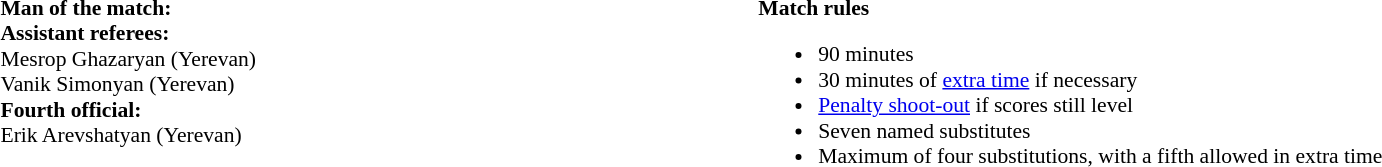<table style="width:100%; font-size:90%;">
<tr>
<td style="width:40%; vertical-align:top;"><br><strong>Man of the match:</strong><br><strong>Assistant referees:</strong>
<br>Mesrop Ghazaryan (Yerevan)
<br>Vanik Simonyan (Yerevan)
<br><strong>Fourth official:</strong>
<br>Erik Arevshatyan (Yerevan)</td>
<td style="width:60%; vertical-align:top;"><br><strong>Match rules</strong><ul><li>90 minutes</li><li>30 minutes of <a href='#'>extra time</a> if necessary</li><li><a href='#'>Penalty shoot-out</a> if scores still level</li><li>Seven named substitutes</li><li>Maximum of four substitutions, with a fifth allowed in extra time</li></ul></td>
</tr>
</table>
